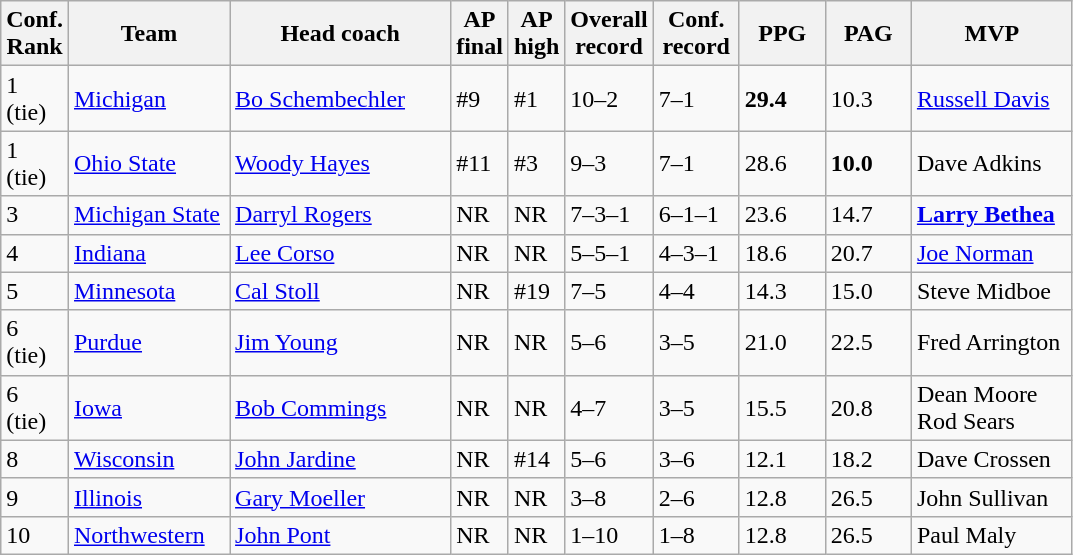<table class="sortable wikitable">
<tr>
<th width="25">Conf. Rank</th>
<th width="100">Team</th>
<th width="140">Head coach</th>
<th width="25">AP final</th>
<th width="25">AP high</th>
<th width="50">Overall record</th>
<th width="50">Conf. record</th>
<th width="50">PPG</th>
<th width="50">PAG</th>
<th width="100">MVP</th>
</tr>
<tr align="left" bgcolor="">
<td>1 (tie)</td>
<td><a href='#'>Michigan</a></td>
<td><a href='#'>Bo Schembechler</a></td>
<td>#9</td>
<td>#1</td>
<td>10–2</td>
<td>7–1</td>
<td><strong>29.4</strong></td>
<td>10.3</td>
<td><a href='#'>Russell Davis</a></td>
</tr>
<tr align="left" bgcolor="">
<td>1 (tie)</td>
<td><a href='#'>Ohio State</a></td>
<td><a href='#'>Woody Hayes</a></td>
<td>#11</td>
<td>#3</td>
<td>9–3</td>
<td>7–1</td>
<td>28.6</td>
<td><strong>10.0</strong></td>
<td>Dave Adkins</td>
</tr>
<tr align="left" bgcolor="">
<td>3</td>
<td><a href='#'>Michigan State</a></td>
<td><a href='#'>Darryl Rogers</a></td>
<td>NR</td>
<td>NR</td>
<td>7–3–1</td>
<td>6–1–1</td>
<td>23.6</td>
<td>14.7</td>
<td><strong><a href='#'>Larry Bethea</a></strong></td>
</tr>
<tr align="left" bgcolor="">
<td>4</td>
<td><a href='#'>Indiana</a></td>
<td><a href='#'>Lee Corso</a></td>
<td>NR</td>
<td>NR</td>
<td>5–5–1</td>
<td>4–3–1</td>
<td>18.6</td>
<td>20.7</td>
<td><a href='#'>Joe Norman</a></td>
</tr>
<tr align="left" bgcolor="">
<td>5</td>
<td><a href='#'>Minnesota</a></td>
<td><a href='#'>Cal Stoll</a></td>
<td>NR</td>
<td>#19</td>
<td>7–5</td>
<td>4–4</td>
<td>14.3</td>
<td>15.0</td>
<td>Steve Midboe</td>
</tr>
<tr align="left" bgcolor="">
<td>6 (tie)</td>
<td><a href='#'>Purdue</a></td>
<td><a href='#'>Jim Young</a></td>
<td>NR</td>
<td>NR</td>
<td>5–6</td>
<td>3–5</td>
<td>21.0</td>
<td>22.5</td>
<td>Fred Arrington</td>
</tr>
<tr align="left" bgcolor="">
<td>6 (tie)</td>
<td><a href='#'>Iowa</a></td>
<td><a href='#'>Bob Commings</a></td>
<td>NR</td>
<td>NR</td>
<td>4–7</td>
<td>3–5</td>
<td>15.5</td>
<td>20.8</td>
<td>Dean Moore<br>Rod Sears</td>
</tr>
<tr align="left" bgcolor="">
<td>8</td>
<td><a href='#'>Wisconsin</a></td>
<td><a href='#'>John Jardine</a></td>
<td>NR</td>
<td>#14</td>
<td>5–6</td>
<td>3–6</td>
<td>12.1</td>
<td>18.2</td>
<td>Dave Crossen</td>
</tr>
<tr align="left" bgcolor="">
<td>9</td>
<td><a href='#'>Illinois</a></td>
<td><a href='#'>Gary Moeller</a></td>
<td>NR</td>
<td>NR</td>
<td>3–8</td>
<td>2–6</td>
<td>12.8</td>
<td>26.5</td>
<td>John Sullivan</td>
</tr>
<tr align="left" bgcolor="">
<td>10</td>
<td><a href='#'>Northwestern</a></td>
<td><a href='#'>John Pont</a></td>
<td>NR</td>
<td>NR</td>
<td>1–10</td>
<td>1–8</td>
<td>12.8</td>
<td>26.5</td>
<td>Paul Maly</td>
</tr>
</table>
